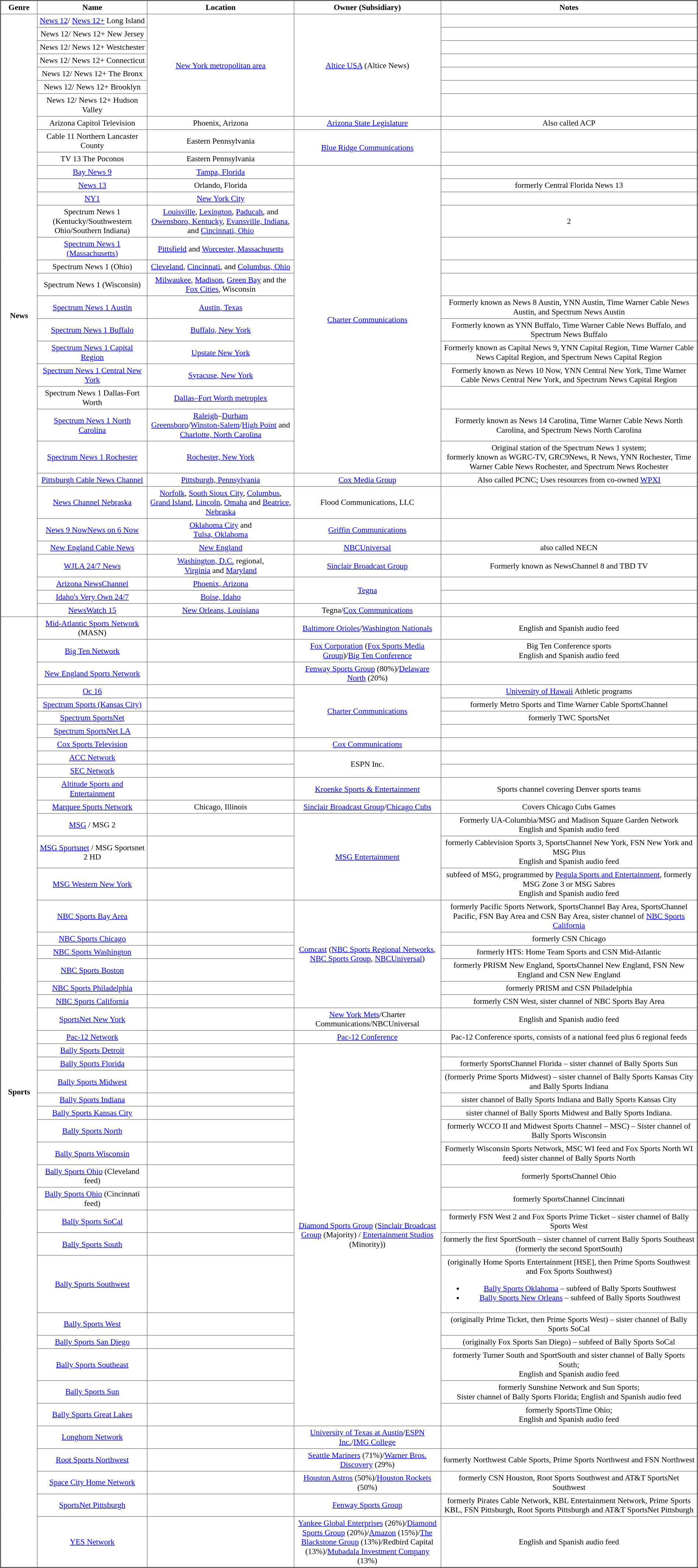<table class="toccolours sortable" border="2" cellpadding="3" style="border-collapse:collapse; font-size:90%; text-align:center; width:100%;">
<tr>
<th style="width:5%;">Genre</th>
<th style="width:15%;">Name</th>
<th style="width:20%;">Location</th>
<th style="width:20%;">Owner (Subsidiary)</th>
<th style="width:35%;">Notes</th>
</tr>
<tr>
<th rowspan="32">News</th>
<td><a href='#'>News 12</a>/ <a href='#'>News 12+</a> Long Island</td>
<td rowspan="7"><a href='#'>New York metropolitan area</a></td>
<td rowspan="7"><a href='#'>Altice USA</a> (Altice News)</td>
<td></td>
</tr>
<tr>
<td>News 12/ News 12+ New Jersey</td>
<td></td>
</tr>
<tr>
<td>News 12/ News 12+ Westchester</td>
<td></td>
</tr>
<tr>
<td>News 12/ News 12+ Connecticut</td>
<td></td>
</tr>
<tr>
<td>News 12/ News 12+ The Bronx</td>
<td></td>
</tr>
<tr>
<td>News 12/ News 12+ Brooklyn</td>
<td></td>
</tr>
<tr>
<td>News 12/ News 12+ Hudson Valley</td>
<td></td>
</tr>
<tr>
<td>Arizona Capitol Television</td>
<td>Phoenix, Arizona</td>
<td><a href='#'>Arizona State Legislature</a></td>
<td>Also called ACP</td>
</tr>
<tr>
<td>Cable 11 Northern Lancaster County</td>
<td>Eastern Pennsylvania</td>
<td rowspan="2"><a href='#'>Blue Ridge Communications</a></td>
<td></td>
</tr>
<tr>
<td>TV 13 The Poconos</td>
<td>Eastern Pennsylvania</td>
<td></td>
</tr>
<tr>
<td><a href='#'>Bay News 9</a></td>
<td><a href='#'>Tampa, Florida</a></td>
<td rowspan="14"><a href='#'>Charter Communications</a></td>
<td></td>
</tr>
<tr>
<td><a href='#'>News 13</a></td>
<td>Orlando, Florida</td>
<td>formerly Central Florida News 13</td>
</tr>
<tr>
<td><a href='#'>NY1</a></td>
<td><a href='#'>New York City</a></td>
<td></td>
</tr>
<tr>
<td>Spectrum News 1 (Kentucky/Southwestern Ohio/Southern Indiana)</td>
<td><a href='#'>Louisville</a>, <a href='#'>Lexington</a>, <a href='#'>Paducah</a>, and <a href='#'>Owensboro, Kentucky</a>, <a href='#'>Evansville, Indiana</a>, and <a href='#'>Cincinnati, Ohio</a></td>
<td>2</td>
</tr>
<tr>
<td><a href='#'>Spectrum News 1 (Massachusetts)</a></td>
<td><a href='#'>Pittsfield</a> and <a href='#'>Worcester, Massachusetts</a></td>
<td></td>
</tr>
<tr>
<td>Spectrum News 1 (Ohio)</td>
<td><a href='#'>Cleveland</a>, <a href='#'>Cincinnati</a>, and <a href='#'>Columbus, Ohio</a></td>
<td></td>
</tr>
<tr>
<td>Spectrum News 1 (Wisconsin)</td>
<td><a href='#'>Milwaukee</a>, <a href='#'>Madison</a>, <a href='#'>Green Bay</a> and the <a href='#'>Fox Cities</a>, Wisconsin</td>
<td></td>
</tr>
<tr>
<td><a href='#'>Spectrum News 1 Austin</a></td>
<td><a href='#'>Austin, Texas</a></td>
<td>Formerly known as News 8 Austin, YNN Austin, Time Warner Cable News Austin, and Spectrum News Austin</td>
</tr>
<tr>
<td><a href='#'>Spectrum News 1 Buffalo</a></td>
<td><a href='#'>Buffalo, New York</a></td>
<td>Formerly known as YNN Buffalo, Time Warner Cable News Buffalo, and Spectrum News Buffalo</td>
</tr>
<tr>
<td><a href='#'>Spectrum News 1 Capital Region</a></td>
<td><a href='#'>Upstate New York</a></td>
<td>Formerly known as Capital News 9, YNN Capital Region, Time Warner Cable News Capital Region, and Spectrum News Capital Region</td>
</tr>
<tr>
<td><a href='#'>Spectrum News 1 Central New York</a></td>
<td><a href='#'>Syracuse, New York</a></td>
<td>Formerly known as News 10 Now, YNN Central New York, Time Warner Cable News Central New York, and Spectrum News Capital Region</td>
</tr>
<tr>
<td>Spectrum News 1 Dallas-Fort Worth</td>
<td><a href='#'>Dallas–Fort Worth metroplex</a></td>
<td></td>
</tr>
<tr>
<td><a href='#'>Spectrum News 1 North Carolina</a></td>
<td><a href='#'>Raleigh</a>–<a href='#'>Durham</a><br><a href='#'>Greensboro</a>/<a href='#'>Winston-Salem</a>/<a href='#'>High Point</a> and <a href='#'>Charlotte, North Carolina</a></td>
<td>Formerly known as News 14 Carolina, Time Warner Cable News North Carolina, and Spectrum News North Carolina</td>
</tr>
<tr>
<td><a href='#'>Spectrum News 1 Rochester</a></td>
<td><a href='#'>Rochester, New York</a></td>
<td>Original station of the Spectrum News 1 system;<br>formerly known as WGRC-TV, GRC9News, R News, YNN Rochester, Time Warner Cable News Rochester, and Spectrum News Rochester</td>
</tr>
<tr>
<td><a href='#'>Pittsburgh Cable News Channel</a></td>
<td><a href='#'>Pittsburgh, Pennsylvania</a></td>
<td><a href='#'>Cox Media Group</a></td>
<td>Also called PCNC; Uses resources from co-owned <a href='#'>WPXI</a></td>
</tr>
<tr>
<td><a href='#'>News Channel Nebraska</a></td>
<td><a href='#'>Norfolk</a>, <a href='#'>South Sioux City</a>, <a href='#'>Columbus</a>,<br><a href='#'>Grand Island</a>, <a href='#'>Lincoln</a>, <a href='#'>Omaha</a> and <a href='#'>Beatrice, Nebraska</a></td>
<td>Flood Communications, LLC</td>
<td></td>
</tr>
<tr>
<td><a href='#'>News 9 NowNews on 6 Now</a></td>
<td><a href='#'>Oklahoma City</a> and<br><a href='#'>Tulsa, Oklahoma</a></td>
<td><a href='#'>Griffin Communications</a></td>
<td></td>
</tr>
<tr>
<td><a href='#'>New England Cable News</a></td>
<td><a href='#'>New England</a></td>
<td><a href='#'>NBCUniversal</a></td>
<td>also called NECN</td>
</tr>
<tr>
<td><a href='#'>WJLA 24/7 News</a></td>
<td><a href='#'>Washington, D.C.</a> regional,<br><a href='#'>Virginia</a> and <a href='#'>Maryland</a></td>
<td><a href='#'>Sinclair Broadcast Group</a></td>
<td>Formerly known as NewsChannel 8 and TBD TV</td>
</tr>
<tr>
<td><a href='#'>Arizona NewsChannel</a></td>
<td><a href='#'>Phoenix, Arizona</a></td>
<td rowspan="2"><a href='#'>Tegna</a></td>
<td></td>
</tr>
<tr>
<td><a href='#'>Idaho's Very Own 24/7</a></td>
<td><a href='#'>Boise, Idaho</a></td>
<td></td>
</tr>
<tr>
<td><a href='#'>NewsWatch 15</a></td>
<td><a href='#'>New Orleans, Louisiana</a></td>
<td>Tegna/<a href='#'>Cox Communications</a></td>
<td></td>
</tr>
<tr>
<th rowspan="45">Sports</th>
<td><a href='#'>Mid-Atlantic Sports Network</a> (MASN)</td>
<td></td>
<td><a href='#'>Baltimore Orioles</a>/<a href='#'>Washington Nationals</a></td>
<td>English and Spanish audio feed</td>
</tr>
<tr>
<td><a href='#'>Big Ten Network</a></td>
<td></td>
<td><a href='#'>Fox Corporation</a> (<a href='#'>Fox Sports Media Group</a>)/<a href='#'>Big Ten Conference</a></td>
<td>Big Ten Conference sports<br>English and Spanish audio feed</td>
</tr>
<tr>
<td><a href='#'>New England Sports Network</a></td>
<td></td>
<td><a href='#'>Fenway Sports Group</a> (80%)/<a href='#'>Delaware North</a> (20%)</td>
<td></td>
</tr>
<tr>
<td><a href='#'>Oc 16</a></td>
<td></td>
<td rowspan="4"><a href='#'>Charter Communications</a></td>
<td><a href='#'>University of Hawaii</a> Athletic programs</td>
</tr>
<tr>
<td><a href='#'>Spectrum Sports (Kansas City)</a></td>
<td></td>
<td>formerly Metro Sports and Time Warner Cable SportsChannel</td>
</tr>
<tr>
<td><a href='#'>Spectrum SportsNet</a></td>
<td></td>
<td>formerly TWC SportsNet</td>
</tr>
<tr>
<td><a href='#'>Spectrum SportsNet LA</a></td>
<td></td>
<td></td>
</tr>
<tr>
<td><a href='#'>Cox Sports Television</a></td>
<td></td>
<td><a href='#'>Cox Communications</a></td>
<td></td>
</tr>
<tr>
<td><a href='#'>ACC Network</a></td>
<td></td>
<td rowspan="2">ESPN Inc.</td>
<td></td>
</tr>
<tr>
<td><a href='#'>SEC Network</a></td>
<td></td>
<td></td>
</tr>
<tr>
<td><a href='#'>Altitude Sports and Entertainment</a></td>
<td></td>
<td><a href='#'>Kroenke Sports & Entertainment</a></td>
<td>Sports channel covering Denver sports teams</td>
</tr>
<tr>
<td><a href='#'>Marquee Sports Network</a></td>
<td>Chicago, Illinois</td>
<td><a href='#'>Sinclair Broadcast Group</a>/<a href='#'>Chicago Cubs</a></td>
<td>Covers Chicago Cubs Games</td>
</tr>
<tr>
<td><a href='#'>MSG</a> / MSG 2</td>
<td></td>
<td rowspan="3"><a href='#'>MSG Entertainment</a></td>
<td>Formerly UA-Columbia/MSG and Madison Square Garden Network<br>English and Spanish audio feed</td>
</tr>
<tr>
<td><a href='#'>MSG Sportsnet</a> / MSG Sportsnet 2 HD</td>
<td></td>
<td>formerly Cablevision Sports 3, SportsChannel New York, FSN New York and MSG Plus<br>English and Spanish audio feed</td>
</tr>
<tr>
<td><a href='#'>MSG Western New York</a></td>
<td></td>
<td>subfeed of MSG, programmed by <a href='#'>Pegula Sports and Entertainment</a>, formerly MSG Zone 3 or MSG Sabres<br>English and Spanish audio feed</td>
</tr>
<tr>
<td><a href='#'>NBC Sports Bay Area</a></td>
<td></td>
<td rowspan="6"><a href='#'>Comcast</a> (<a href='#'>NBC Sports Regional Networks</a>, <a href='#'>NBC Sports Group</a>, <a href='#'>NBCUniversal</a>)</td>
<td>formerly Pacific Sports Network, SportsChannel Bay Area, SportsChannel Pacific, FSN Bay Area and CSN Bay Area, sister channel of <a href='#'>NBC Sports California</a></td>
</tr>
<tr>
<td><a href='#'>NBC Sports Chicago</a></td>
<td></td>
<td>formerly CSN Chicago</td>
</tr>
<tr>
<td><a href='#'>NBC Sports Washington</a></td>
<td></td>
<td>formerly HTS: Home Team Sports and CSN Mid-Atlantic</td>
</tr>
<tr>
<td><a href='#'>NBC Sports Boston</a></td>
<td></td>
<td>formerly PRISM New England, SportsChannel New England, FSN New England and CSN New England</td>
</tr>
<tr>
<td><a href='#'>NBC Sports Philadelphia</a></td>
<td></td>
<td>formerly PRISM and CSN Philadelphia</td>
</tr>
<tr>
<td><a href='#'>NBC Sports California</a></td>
<td></td>
<td>formerly CSN West, sister channel of NBC Sports Bay Area</td>
</tr>
<tr>
<td><a href='#'>SportsNet New York</a></td>
<td></td>
<td><a href='#'>New York Mets</a>/Charter Communications/NBCUniversal</td>
<td>English and Spanish audio feed</td>
</tr>
<tr>
<td><a href='#'>Pac-12 Network</a></td>
<td></td>
<td><a href='#'>Pac-12 Conference</a></td>
<td>Pac-12 Conference sports, consists of a national feed plus 6 regional feeds</td>
</tr>
<tr>
<td><a href='#'>Bally Sports Detroit</a></td>
<td></td>
<td rowspan="17"><a href='#'>Diamond Sports Group</a> (<a href='#'>Sinclair Broadcast Group</a> (Majority) / <a href='#'>Entertainment Studios</a> (Minority))</td>
<td></td>
</tr>
<tr>
<td><a href='#'>Bally Sports Florida</a></td>
<td></td>
<td>formerly SportsChannel Florida – sister channel of Bally Sports Sun</td>
</tr>
<tr>
<td><a href='#'>Bally Sports Midwest</a></td>
<td></td>
<td>(formerly Prime Sports Midwest) – sister channel of Bally Sports Kansas City and Bally Sports Indiana</td>
</tr>
<tr>
<td><a href='#'>Bally Sports Indiana</a></td>
<td></td>
<td>sister channel of Bally Sports Indiana and Bally Sports Kansas City</td>
</tr>
<tr>
<td><a href='#'>Bally Sports Kansas City</a></td>
<td></td>
<td>sister channel of Bally Sports Midwest and Bally Sports Indiana.</td>
</tr>
<tr>
<td><a href='#'>Bally Sports North</a></td>
<td></td>
<td>formerly WCCO II and Midwest Sports Channel – MSC) – Sister channel of Bally Sports Wisconsin</td>
</tr>
<tr>
<td><a href='#'>Bally Sports Wisconsin</a></td>
<td></td>
<td>Formerly Wisconsin Sports Network, MSC WI feed and Fox Sports North WI feed) sister channel of Bally Sports North</td>
</tr>
<tr>
<td><a href='#'>Bally Sports Ohio</a> (Cleveland feed)</td>
<td></td>
<td>formerly SportsChannel Ohio</td>
</tr>
<tr>
<td><a href='#'>Bally Sports Ohio</a> (Cincinnati feed)</td>
<td></td>
<td>formerly SportsChannel Cincinnati</td>
</tr>
<tr>
<td><a href='#'>Bally Sports SoCal</a></td>
<td></td>
<td>formerly FSN West 2 and Fox Sports Prime Ticket – sister channel of Bally Sports West</td>
</tr>
<tr>
<td><a href='#'>Bally Sports South</a></td>
<td></td>
<td>formerly the first SportSouth – sister channel of current Bally Sports Southeast (formerly the second SportSouth)</td>
</tr>
<tr>
<td><a href='#'>Bally Sports Southwest</a></td>
<td></td>
<td>(originally Home Sports Entertainment [HSE], then Prime Sports Southwest and Fox Sports Southwest)<br><ul><li><a href='#'>Bally Sports Oklahoma</a> – subfeed of Bally Sports Southwest</li><li><a href='#'>Bally Sports New Orleans</a> – subfeed of Bally Sports Southwest</li></ul></td>
</tr>
<tr>
<td><a href='#'>Bally Sports West</a></td>
<td></td>
<td>(originally Prime Ticket, then Prime Sports West) – sister channel of Bally Sports SoCal</td>
</tr>
<tr>
<td><a href='#'>Bally Sports San Diego</a></td>
<td></td>
<td>(originally Fox Sports San Diego) – subfeed of Bally Sports SoCal</td>
</tr>
<tr>
<td><a href='#'>Bally Sports Southeast</a></td>
<td></td>
<td>formerly Turner South and SportSouth and sister channel of Bally Sports South;<br>English and Spanish audio feed</td>
</tr>
<tr>
<td><a href='#'>Bally Sports Sun</a></td>
<td></td>
<td>formerly Sunshine Network and Sun Sports;<br>Sister channel of Bally Sports Florida; English and Spanish audio feed</td>
</tr>
<tr>
<td><a href='#'>Bally Sports Great Lakes</a></td>
<td></td>
<td>formerly SportsTime Ohio;<br>English and Spanish audio feed</td>
</tr>
<tr>
<td><a href='#'>Longhorn Network</a></td>
<td></td>
<td><a href='#'>University of Texas at Austin</a>/<a href='#'>ESPN Inc.</a>/<a href='#'>IMG College</a></td>
<td></td>
</tr>
<tr>
<td><a href='#'>Root Sports Northwest</a></td>
<td></td>
<td><a href='#'>Seattle Mariners</a> (71%)/<a href='#'>Warner Bros. Discovery</a> (29%)</td>
<td>formerly Northwest Cable Sports, Prime Sports Northwest and FSN Northwest</td>
</tr>
<tr>
<td><a href='#'>Space City Home Network</a></td>
<td></td>
<td><a href='#'>Houston Astros</a> (50%)/<a href='#'>Houston Rockets</a> (50%)</td>
<td>formerly CSN Houston, Root Sports Southwest and AT&T SportsNet Southwest</td>
</tr>
<tr>
<td><a href='#'>SportsNet Pittsburgh</a></td>
<td></td>
<td><a href='#'>Fenway Sports Group</a></td>
<td>formerly Pirates Cable Network, KBL Entertainment Network, Prime Sports KBL, FSN Pittsburgh, Root Sports Pittsburgh and AT&T SportsNet Pittsburgh</td>
</tr>
<tr>
<td><a href='#'>YES Network</a></td>
<td></td>
<td><a href='#'>Yankee Global Enterprises</a> (26%)/<a href='#'>Diamond Sports Group</a> (20%)/<a href='#'>Amazon</a> (15%)/<a href='#'>The Blackstone Group</a> (13%)/Redbird Capital (13%)/<a href='#'>Mubadala Investment Company</a> (13%)</td>
<td>English and Spanish audio feed</td>
</tr>
</table>
